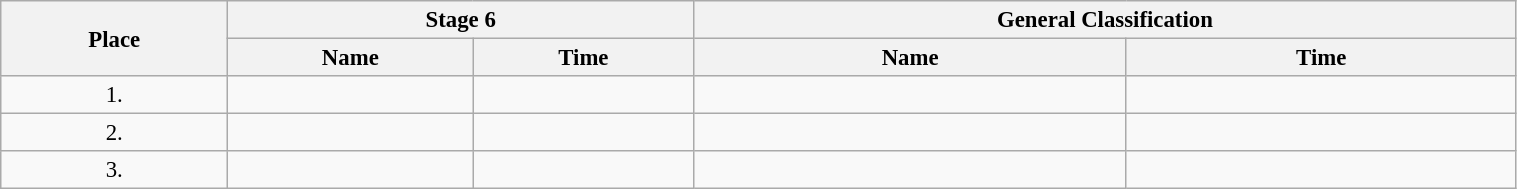<table class=wikitable style="font-size:95%" width="80%">
<tr>
<th rowspan="2">Place</th>
<th colspan="2">Stage 6</th>
<th colspan="2">General Classification</th>
</tr>
<tr>
<th>Name</th>
<th>Time</th>
<th>Name</th>
<th>Time</th>
</tr>
<tr>
<td align="center">1.</td>
<td></td>
<td></td>
<td></td>
<td></td>
</tr>
<tr>
<td align="center">2.</td>
<td></td>
<td></td>
<td></td>
<td></td>
</tr>
<tr>
<td align="center">3.</td>
<td></td>
<td></td>
<td></td>
<td></td>
</tr>
</table>
